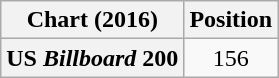<table class="wikitable plainrowheaders" style="text-align:center">
<tr>
<th scope="col">Chart (2016)</th>
<th scope="col">Position</th>
</tr>
<tr>
<th scope="row">US <em>Billboard</em> 200</th>
<td>156</td>
</tr>
</table>
